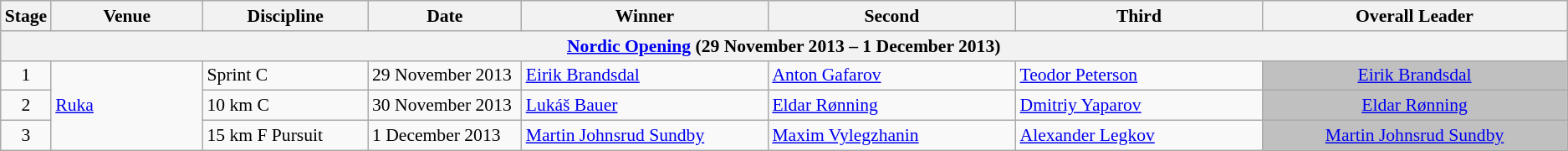<table class="wikitable" style="font-size: 90%">
<tr>
<th scope="col">Stage</th>
<th scope="col" width="120">Venue</th>
<th scope="col" width="130">Discipline</th>
<th scope="col" width="120">Date</th>
<th scope="col" width="200">Winner</th>
<th scope="col" width="200">Second</th>
<th scope="col" width="200">Third</th>
<th scope="col" width="250">Overall Leader</th>
</tr>
<tr>
<th scope="row" style="text-align:center" colspan="9"><a href='#'>Nordic Opening</a> (29 November 2013 – 1 December 2013)</th>
</tr>
<tr>
<td align="center">1</td>
<td rowspan="3"> <a href='#'>Ruka</a></td>
<td>Sprint C</td>
<td>29 November 2013</td>
<td> <a href='#'>Eirik Brandsdal</a></td>
<td> <a href='#'>Anton Gafarov</a></td>
<td> <a href='#'>Teodor Peterson</a></td>
<td style="background:#c0c0c0;" align="center" rowspan="1"> <a href='#'>Eirik Brandsdal</a></td>
</tr>
<tr>
<td align="center">2</td>
<td>10 km C</td>
<td>30 November 2013</td>
<td> <a href='#'>Lukáš Bauer</a></td>
<td> <a href='#'>Eldar Rønning</a></td>
<td> <a href='#'>Dmitriy Yaparov</a></td>
<td style="background:#c0c0c0;" align="center" rowspan="1"> <a href='#'>Eldar Rønning</a></td>
</tr>
<tr>
<td align="center">3</td>
<td>15 km F Pursuit</td>
<td>1 December 2013</td>
<td> <a href='#'>Martin Johnsrud Sundby</a></td>
<td> <a href='#'>Maxim Vylegzhanin</a></td>
<td> <a href='#'>Alexander Legkov</a></td>
<td style="background:#c0c0c0;" align="center" rowspan="1"> <a href='#'>Martin Johnsrud Sundby</a></td>
</tr>
</table>
